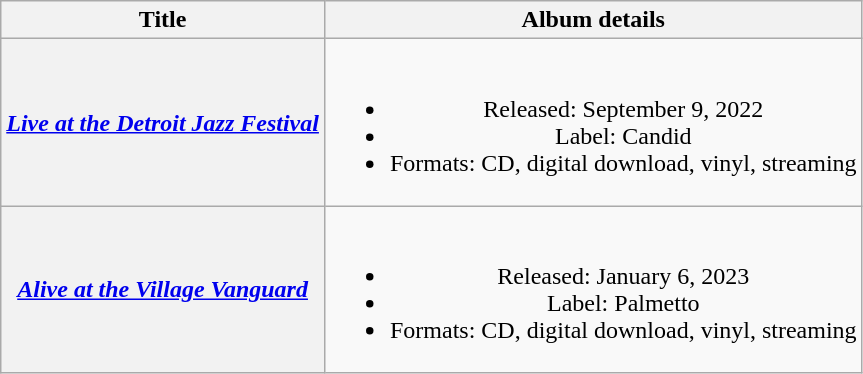<table class="wikitable plainrowheaders" style="text-align:center;">
<tr>
<th scope="col">Title</th>
<th scope="col">Album details</th>
</tr>
<tr>
<th scope="row"><em><a href='#'>Live at the Detroit Jazz Festival</a></em></th>
<td><br><ul><li>Released: September 9, 2022</li><li>Label: Candid</li><li>Formats: CD, digital download, vinyl, streaming</li></ul></td>
</tr>
<tr>
<th scope="row"><em><a href='#'>Alive at the Village Vanguard</a></em></th>
<td><br><ul><li>Released: January 6, 2023</li><li>Label: Palmetto</li><li>Formats: CD, digital download, vinyl, streaming</li></ul></td>
</tr>
</table>
